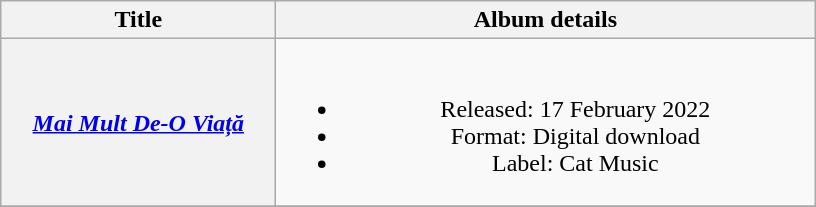<table class="wikitable plainrowheaders" style="text-align:center;">
<tr>
<th scope="col" style="width:11em;">Title</th>
<th scope="col" style="width:22em;">Album details</th>
</tr>
<tr>
<th scope="row"><em><a href='#'>Mai Mult De-O Viață</a></em></th>
<td><br><ul><li>Released: 17 February 2022</li><li>Format: Digital download</li><li>Label: Cat Music</li></ul></td>
</tr>
<tr>
</tr>
</table>
